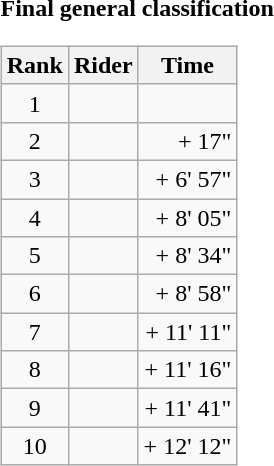<table>
<tr>
<td><strong>Final general classification</strong><br><table class="wikitable">
<tr>
<th scope="col">Rank</th>
<th scope="col">Rider</th>
<th scope="col">Time</th>
</tr>
<tr>
<td style="text-align:center;">1</td>
<td></td>
<td style="text-align:right;"></td>
</tr>
<tr>
<td style="text-align:center;">2</td>
<td></td>
<td style="text-align:right;">+ 17"</td>
</tr>
<tr>
<td style="text-align:center;">3</td>
<td></td>
<td style="text-align:right;">+ 6' 57"</td>
</tr>
<tr>
<td style="text-align:center;">4</td>
<td></td>
<td style="text-align:right;">+ 8' 05"</td>
</tr>
<tr>
<td style="text-align:center;">5</td>
<td></td>
<td style="text-align:right;">+ 8' 34"</td>
</tr>
<tr>
<td style="text-align:center;">6</td>
<td></td>
<td style="text-align:right;">+ 8' 58"</td>
</tr>
<tr>
<td style="text-align:center;">7</td>
<td></td>
<td style="text-align:right;">+ 11' 11"</td>
</tr>
<tr>
<td style="text-align:center;">8</td>
<td></td>
<td style="text-align:right;">+ 11' 16"</td>
</tr>
<tr>
<td style="text-align:center;">9</td>
<td></td>
<td style="text-align:right;">+ 11' 41"</td>
</tr>
<tr>
<td style="text-align:center;">10</td>
<td></td>
<td style="text-align:right;">+ 12' 12"</td>
</tr>
</table>
</td>
</tr>
</table>
